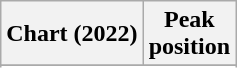<table class="wikitable sortable plainrowheaders">
<tr>
<th scope="col">Chart (2022)</th>
<th scope="col">Peak<br>position</th>
</tr>
<tr>
</tr>
<tr>
</tr>
<tr>
</tr>
<tr>
</tr>
</table>
